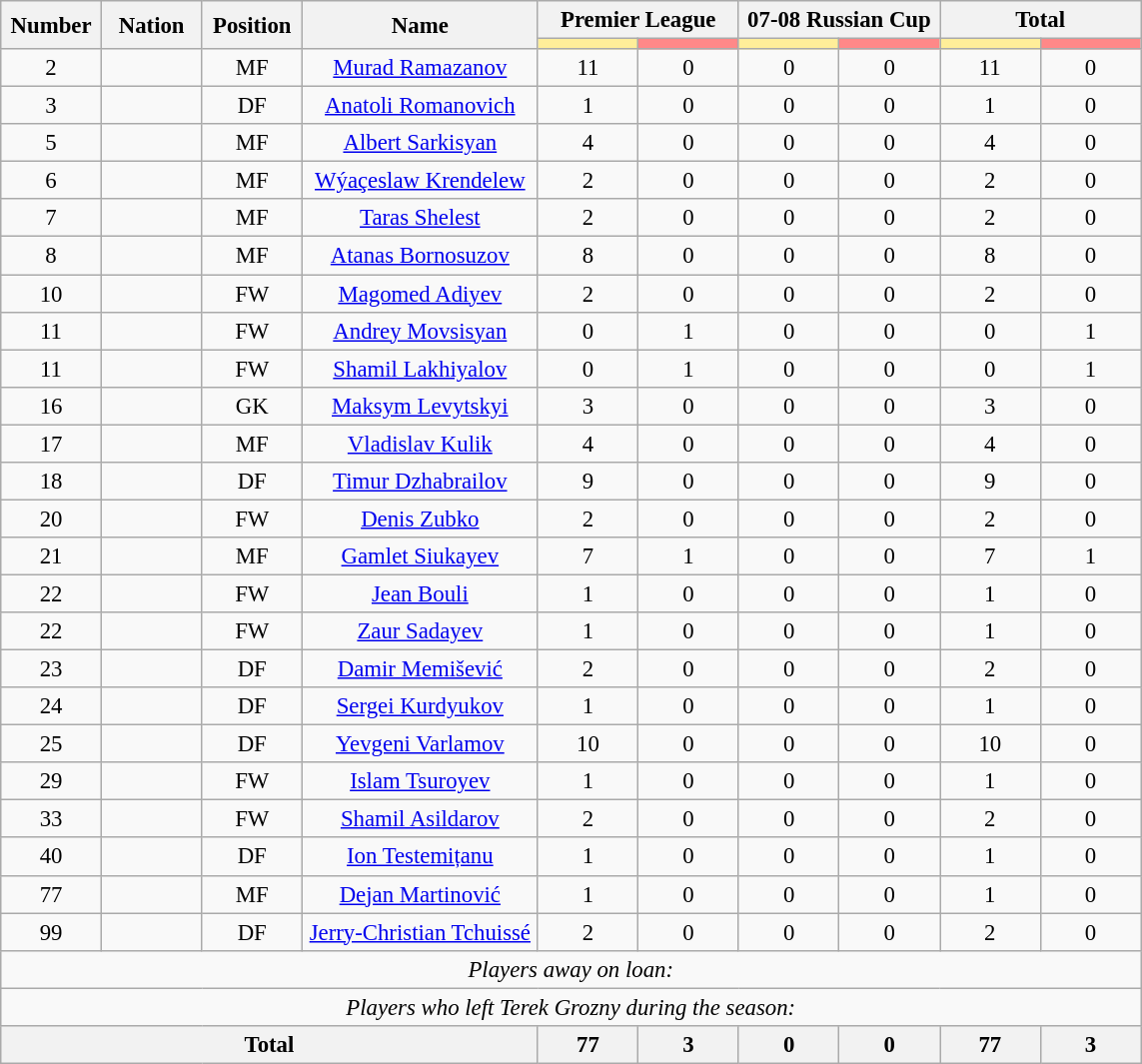<table class="wikitable" style="font-size: 95%; text-align: center;">
<tr>
<th rowspan=2 width=60>Number</th>
<th rowspan=2 width=60>Nation</th>
<th rowspan=2 width=60>Position</th>
<th rowspan=2 width=150>Name</th>
<th colspan=2>Premier League</th>
<th colspan=2>07-08 Russian Cup</th>
<th colspan=2>Total</th>
</tr>
<tr>
<th style="width:60px; background:#fe9;"></th>
<th style="width:60px; background:#ff8888;"></th>
<th style="width:60px; background:#fe9;"></th>
<th style="width:60px; background:#ff8888;"></th>
<th style="width:60px; background:#fe9;"></th>
<th style="width:60px; background:#ff8888;"></th>
</tr>
<tr>
<td>2</td>
<td></td>
<td>MF</td>
<td><a href='#'>Murad Ramazanov</a></td>
<td>11</td>
<td>0</td>
<td>0</td>
<td>0</td>
<td>11</td>
<td>0</td>
</tr>
<tr>
<td>3</td>
<td></td>
<td>DF</td>
<td><a href='#'>Anatoli Romanovich</a></td>
<td>1</td>
<td>0</td>
<td>0</td>
<td>0</td>
<td>1</td>
<td>0</td>
</tr>
<tr>
<td>5</td>
<td></td>
<td>MF</td>
<td><a href='#'>Albert Sarkisyan</a></td>
<td>4</td>
<td>0</td>
<td>0</td>
<td>0</td>
<td>4</td>
<td>0</td>
</tr>
<tr>
<td>6</td>
<td></td>
<td>MF</td>
<td><a href='#'>Wýaçeslaw Krendelew</a></td>
<td>2</td>
<td>0</td>
<td>0</td>
<td>0</td>
<td>2</td>
<td>0</td>
</tr>
<tr>
<td>7</td>
<td></td>
<td>MF</td>
<td><a href='#'>Taras Shelest</a></td>
<td>2</td>
<td>0</td>
<td>0</td>
<td>0</td>
<td>2</td>
<td>0</td>
</tr>
<tr>
<td>8</td>
<td></td>
<td>MF</td>
<td><a href='#'>Atanas Bornosuzov</a></td>
<td>8</td>
<td>0</td>
<td>0</td>
<td>0</td>
<td>8</td>
<td>0</td>
</tr>
<tr>
<td>10</td>
<td></td>
<td>FW</td>
<td><a href='#'>Magomed Adiyev</a></td>
<td>2</td>
<td>0</td>
<td>0</td>
<td>0</td>
<td>2</td>
<td>0</td>
</tr>
<tr>
<td>11</td>
<td></td>
<td>FW</td>
<td><a href='#'>Andrey Movsisyan</a></td>
<td>0</td>
<td>1</td>
<td>0</td>
<td>0</td>
<td>0</td>
<td>1</td>
</tr>
<tr>
<td>11</td>
<td></td>
<td>FW</td>
<td><a href='#'>Shamil Lakhiyalov</a></td>
<td>0</td>
<td>1</td>
<td>0</td>
<td>0</td>
<td>0</td>
<td>1</td>
</tr>
<tr>
<td>16</td>
<td></td>
<td>GK</td>
<td><a href='#'>Maksym Levytskyi</a></td>
<td>3</td>
<td>0</td>
<td>0</td>
<td>0</td>
<td>3</td>
<td>0</td>
</tr>
<tr>
<td>17</td>
<td></td>
<td>MF</td>
<td><a href='#'>Vladislav Kulik</a></td>
<td>4</td>
<td>0</td>
<td>0</td>
<td>0</td>
<td>4</td>
<td>0</td>
</tr>
<tr>
<td>18</td>
<td></td>
<td>DF</td>
<td><a href='#'>Timur Dzhabrailov</a></td>
<td>9</td>
<td>0</td>
<td>0</td>
<td>0</td>
<td>9</td>
<td>0</td>
</tr>
<tr>
<td>20</td>
<td></td>
<td>FW</td>
<td><a href='#'>Denis Zubko</a></td>
<td>2</td>
<td>0</td>
<td>0</td>
<td>0</td>
<td>2</td>
<td>0</td>
</tr>
<tr>
<td>21</td>
<td></td>
<td>MF</td>
<td><a href='#'>Gamlet Siukayev</a></td>
<td>7</td>
<td>1</td>
<td>0</td>
<td>0</td>
<td>7</td>
<td>1</td>
</tr>
<tr>
<td>22</td>
<td></td>
<td>FW</td>
<td><a href='#'>Jean Bouli</a></td>
<td>1</td>
<td>0</td>
<td>0</td>
<td>0</td>
<td>1</td>
<td>0</td>
</tr>
<tr>
<td>22</td>
<td></td>
<td>FW</td>
<td><a href='#'>Zaur Sadayev</a></td>
<td>1</td>
<td>0</td>
<td>0</td>
<td>0</td>
<td>1</td>
<td>0</td>
</tr>
<tr>
<td>23</td>
<td></td>
<td>DF</td>
<td><a href='#'>Damir Memišević</a></td>
<td>2</td>
<td>0</td>
<td>0</td>
<td>0</td>
<td>2</td>
<td>0</td>
</tr>
<tr>
<td>24</td>
<td></td>
<td>DF</td>
<td><a href='#'>Sergei Kurdyukov</a></td>
<td>1</td>
<td>0</td>
<td>0</td>
<td>0</td>
<td>1</td>
<td>0</td>
</tr>
<tr>
<td>25</td>
<td></td>
<td>DF</td>
<td><a href='#'>Yevgeni Varlamov</a></td>
<td>10</td>
<td>0</td>
<td>0</td>
<td>0</td>
<td>10</td>
<td>0</td>
</tr>
<tr>
<td>29</td>
<td></td>
<td>FW</td>
<td><a href='#'>Islam Tsuroyev</a></td>
<td>1</td>
<td>0</td>
<td>0</td>
<td>0</td>
<td>1</td>
<td>0</td>
</tr>
<tr>
<td>33</td>
<td></td>
<td>FW</td>
<td><a href='#'>Shamil Asildarov</a></td>
<td>2</td>
<td>0</td>
<td>0</td>
<td>0</td>
<td>2</td>
<td>0</td>
</tr>
<tr>
<td>40</td>
<td></td>
<td>DF</td>
<td><a href='#'>Ion Testemițanu</a></td>
<td>1</td>
<td>0</td>
<td>0</td>
<td>0</td>
<td>1</td>
<td>0</td>
</tr>
<tr>
<td>77</td>
<td></td>
<td>MF</td>
<td><a href='#'>Dejan Martinović</a></td>
<td>1</td>
<td>0</td>
<td>0</td>
<td>0</td>
<td>1</td>
<td>0</td>
</tr>
<tr>
<td>99</td>
<td></td>
<td>DF</td>
<td><a href='#'>Jerry-Christian Tchuissé</a></td>
<td>2</td>
<td>0</td>
<td>0</td>
<td>0</td>
<td>2</td>
<td>0</td>
</tr>
<tr>
<td colspan="14"><em>Players away on loan:</em></td>
</tr>
<tr>
<td colspan="14"><em>Players who left Terek Grozny during the season:</em></td>
</tr>
<tr>
<th colspan=4>Total</th>
<th>77</th>
<th>3</th>
<th>0</th>
<th>0</th>
<th>77</th>
<th>3</th>
</tr>
</table>
